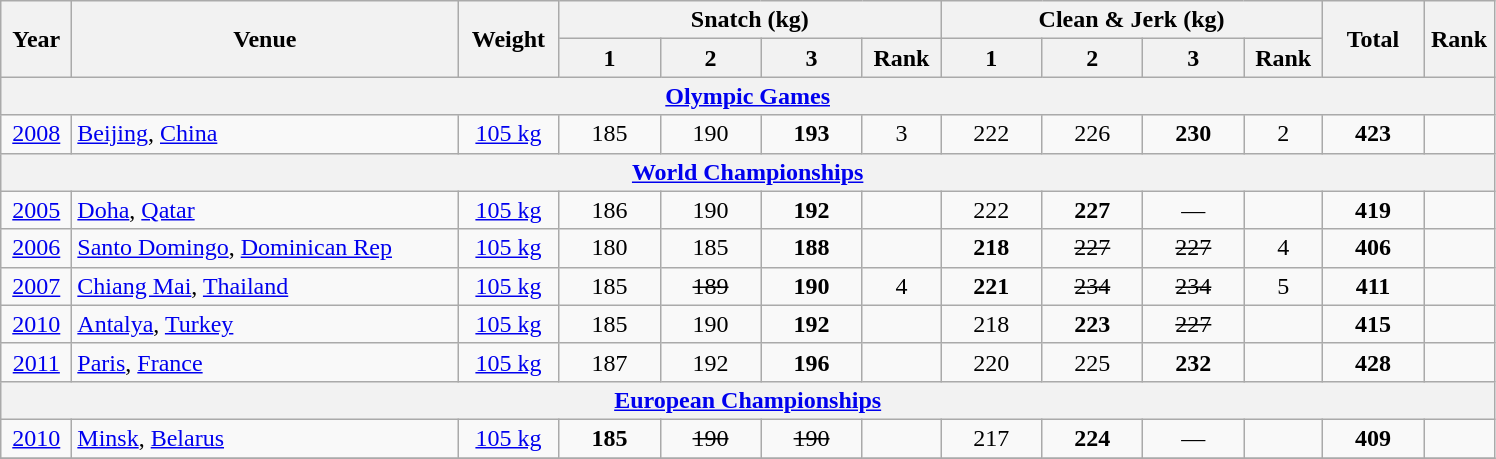<table class="wikitable" style="text-align:center;">
<tr>
<th rowspan=2 width=40>Year</th>
<th rowspan=2 width=250>Venue</th>
<th rowspan=2 width=60>Weight</th>
<th colspan=4>Snatch (kg)</th>
<th colspan=4>Clean & Jerk (kg)</th>
<th rowspan=2 width=60>Total</th>
<th rowspan=2 width=40>Rank</th>
</tr>
<tr>
<th width=60>1</th>
<th width=60>2</th>
<th width=60>3</th>
<th width=45>Rank</th>
<th width=60>1</th>
<th width=60>2</th>
<th width=60>3</th>
<th width=45>Rank</th>
</tr>
<tr>
<th colspan=13><a href='#'>Olympic Games</a></th>
</tr>
<tr>
<td><a href='#'>2008</a></td>
<td align=left> <a href='#'>Beijing</a>, <a href='#'>China</a></td>
<td><a href='#'>105 kg</a></td>
<td>185</td>
<td>190</td>
<td><strong>193</strong></td>
<td>3</td>
<td>222</td>
<td>226</td>
<td><strong>230</strong></td>
<td>2</td>
<td><strong>423</strong></td>
<td></td>
</tr>
<tr>
<th colspan=13><a href='#'>World Championships</a></th>
</tr>
<tr>
<td><a href='#'>2005</a></td>
<td align=left> <a href='#'>Doha</a>, <a href='#'>Qatar</a></td>
<td><a href='#'>105 kg</a></td>
<td>186</td>
<td>190</td>
<td><strong>192</strong></td>
<td></td>
<td>222</td>
<td><strong>227</strong></td>
<td>—</td>
<td><strong></strong></td>
<td><strong>419</strong></td>
<td><strong></strong></td>
</tr>
<tr>
<td><a href='#'>2006</a></td>
<td align=left> <a href='#'>Santo Domingo</a>, <a href='#'>Dominican Rep</a></td>
<td><a href='#'>105 kg</a></td>
<td>180</td>
<td>185</td>
<td><strong>188</strong></td>
<td></td>
<td><strong>218</strong></td>
<td><s>227</s></td>
<td><s>227</s></td>
<td>4</td>
<td><strong>406</strong></td>
<td></td>
</tr>
<tr>
<td><a href='#'>2007</a></td>
<td align=left> <a href='#'>Chiang Mai</a>, <a href='#'>Thailand</a></td>
<td><a href='#'>105 kg</a></td>
<td>185</td>
<td><s>189</s></td>
<td><strong>190</strong></td>
<td>4</td>
<td><strong>221</strong></td>
<td><s>234</s></td>
<td><s>234</s></td>
<td>5</td>
<td><strong>411</strong></td>
<td></td>
</tr>
<tr>
<td><a href='#'>2010</a></td>
<td align=left> <a href='#'>Antalya</a>, <a href='#'>Turkey</a></td>
<td><a href='#'>105 kg</a></td>
<td>185</td>
<td>190</td>
<td><strong>192</strong></td>
<td></td>
<td>218</td>
<td><strong>223</strong></td>
<td><s>227</s></td>
<td></td>
<td><strong>415</strong></td>
<td></td>
</tr>
<tr>
<td><a href='#'>2011</a></td>
<td align=left> <a href='#'>Paris</a>, <a href='#'>France</a></td>
<td><a href='#'>105 kg</a></td>
<td>187</td>
<td>192</td>
<td><strong>196</strong></td>
<td></td>
<td>220</td>
<td>225</td>
<td><strong>232</strong></td>
<td></td>
<td><strong>428</strong></td>
<td></td>
</tr>
<tr>
<th colspan=13><a href='#'>European Championships</a></th>
</tr>
<tr>
<td><a href='#'>2010</a></td>
<td align=left> <a href='#'>Minsk</a>, <a href='#'>Belarus</a></td>
<td><a href='#'>105 kg</a></td>
<td><strong>185</strong></td>
<td><s>190</s></td>
<td><s>190</s></td>
<td></td>
<td>217</td>
<td><strong>224</strong></td>
<td>—</td>
<td></td>
<td><strong>409</strong></td>
<td></td>
</tr>
<tr>
</tr>
</table>
